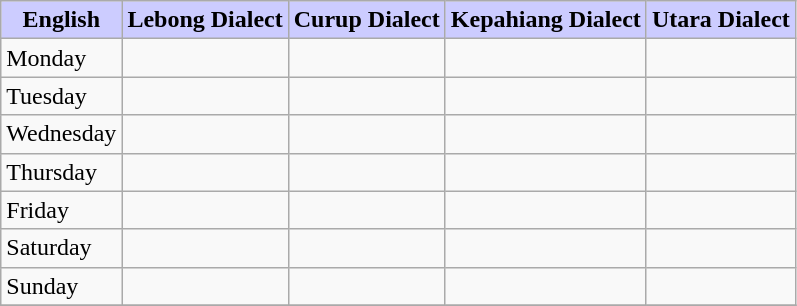<table class="wikitable">
<tr>
<th style="background: #CCCCFF;">English</th>
<th style="background: #CCCCFF;">Lebong Dialect</th>
<th style="background: #CCCCFF;">Curup Dialect</th>
<th style="background: #CCCCFF;">Kepahiang Dialect</th>
<th style="background: #CCCCFF;">Utara Dialect</th>
</tr>
<tr>
<td>Monday</td>
<td></td>
<td></td>
<td></td>
<td></td>
</tr>
<tr>
<td>Tuesday</td>
<td></td>
<td></td>
<td></td>
<td></td>
</tr>
<tr>
<td>Wednesday</td>
<td></td>
<td></td>
<td></td>
<td></td>
</tr>
<tr>
<td>Thursday</td>
<td></td>
<td></td>
<td></td>
<td></td>
</tr>
<tr>
<td>Friday</td>
<td></td>
<td></td>
<td></td>
<td></td>
</tr>
<tr>
<td>Saturday</td>
<td></td>
<td></td>
<td></td>
<td></td>
</tr>
<tr>
<td>Sunday</td>
<td></td>
<td></td>
<td></td>
<td></td>
</tr>
<tr>
</tr>
</table>
